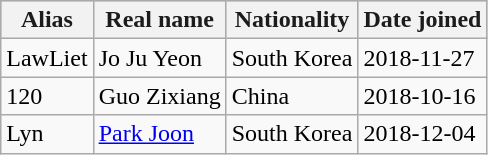<table class="wikitable">
<tr style="background:#87CEFA;">
<th style="color:#1C1C1C;">Alias</th>
<th style="color:#1C1C1C;">Real name</th>
<th style="color:#1C1C1C;">Nationality</th>
<th style="color:#1C1C1C;">Date joined</th>
</tr>
<tr>
<td>LawLiet</td>
<td>Jo Ju Yeon</td>
<td>South Korea</td>
<td>2018-11-27</td>
</tr>
<tr>
<td>120</td>
<td>Guo Zixiang</td>
<td>China</td>
<td>2018-10-16</td>
</tr>
<tr>
<td>Lyn</td>
<td><a href='#'>Park Joon</a></td>
<td>South Korea</td>
<td>2018-12-04</td>
</tr>
</table>
